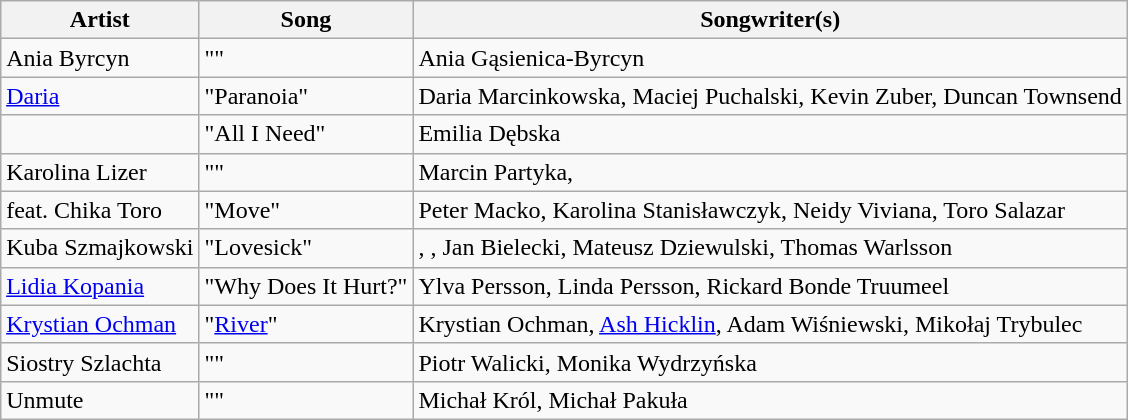<table class="sortable wikitable" style="margin: 1em auto 1em auto;">
<tr>
<th>Artist</th>
<th>Song</th>
<th class="unsortable">Songwriter(s)</th>
</tr>
<tr>
<td align="left">Ania Byrcyn</td>
<td align="left">""</td>
<td align="left">Ania Gąsienica-Byrcyn</td>
</tr>
<tr>
<td align="left"><a href='#'>Daria</a></td>
<td align="left">"Paranoia"</td>
<td align="left">Daria Marcinkowska, Maciej Puchalski, Kevin Zuber, Duncan Townsend</td>
</tr>
<tr>
<td align="left"></td>
<td align="left">"All I Need"</td>
<td align="left">Emilia Dębska</td>
</tr>
<tr>
<td align="left">Karolina Lizer</td>
<td align="left">""</td>
<td align="left">Marcin Partyka, </td>
</tr>
<tr>
<td align="left"> feat. Chika Toro</td>
<td align="left">"Move"</td>
<td align="left">Peter Macko, Karolina Stanisławczyk, Neidy Viviana, Toro Salazar</td>
</tr>
<tr>
<td align="left">Kuba Szmajkowski</td>
<td align="left">"Lovesick"</td>
<td align="left">, , Jan Bielecki, Mateusz Dziewulski, Thomas Warlsson</td>
</tr>
<tr>
<td align="left"><a href='#'>Lidia Kopania</a></td>
<td align="left">"Why Does It Hurt?"</td>
<td align="left">Ylva Persson, Linda Persson, Rickard Bonde Truumeel</td>
</tr>
<tr>
<td align="left"><a href='#'>Krystian Ochman</a></td>
<td align="left">"<a href='#'>River</a>"</td>
<td align="left">Krystian Ochman, <a href='#'>Ash Hicklin</a>, Adam Wiśniewski, Mikołaj Trybulec</td>
</tr>
<tr>
<td align="left">Siostry Szlachta</td>
<td align="left">""</td>
<td align="left">Piotr Walicki, Monika Wydrzyńska</td>
</tr>
<tr>
<td align="left">Unmute</td>
<td align="left">""</td>
<td align="left">Michał Król, Michał Pakuła</td>
</tr>
</table>
